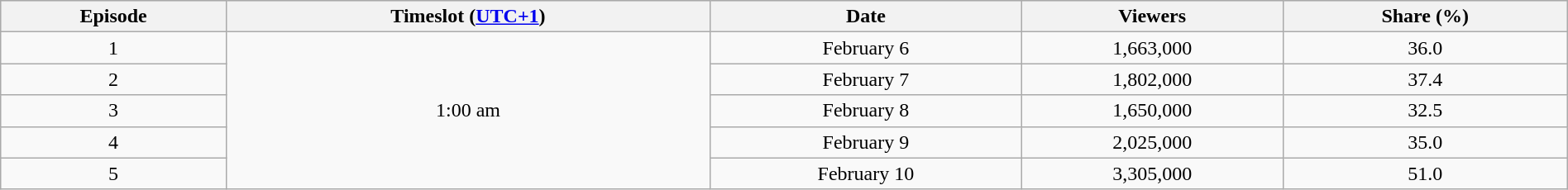<table class="wikitable plainrowheaders" style="text-align:center; width:100%;">
<tr style="background:#e0e0e0;">
<th>Episode</th>
<th>Timeslot (<a href='#'>UTC+1</a>)</th>
<th>Date</th>
<th>Viewers</th>
<th>Share (%)</th>
</tr>
<tr style="background:#f9f9f9;">
<td text-align:center">1</td>
<td rowspan="5" text-align:center;line-height:110%">1:00 am</td>
<td style="background:#F9F9F9;text-align:center">February 6</td>
<td style="text-align:center">1,663,000</td>
<td style="text-align:center">36.0</td>
</tr>
<tr>
<td>2</td>
<td>February 7</td>
<td>1,802,000</td>
<td>37.4</td>
</tr>
<tr>
<td>3</td>
<td>February 8</td>
<td>1,650,000</td>
<td>32.5</td>
</tr>
<tr>
<td>4</td>
<td>February 9</td>
<td>2,025,000</td>
<td>35.0</td>
</tr>
<tr>
<td>5</td>
<td>February 10</td>
<td>3,305,000</td>
<td>51.0</td>
</tr>
</table>
